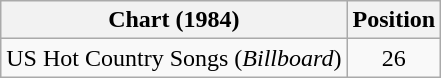<table class="wikitable">
<tr>
<th>Chart (1984)</th>
<th>Position</th>
</tr>
<tr>
<td>US Hot Country Songs (<em>Billboard</em>)</td>
<td align="center">26</td>
</tr>
</table>
